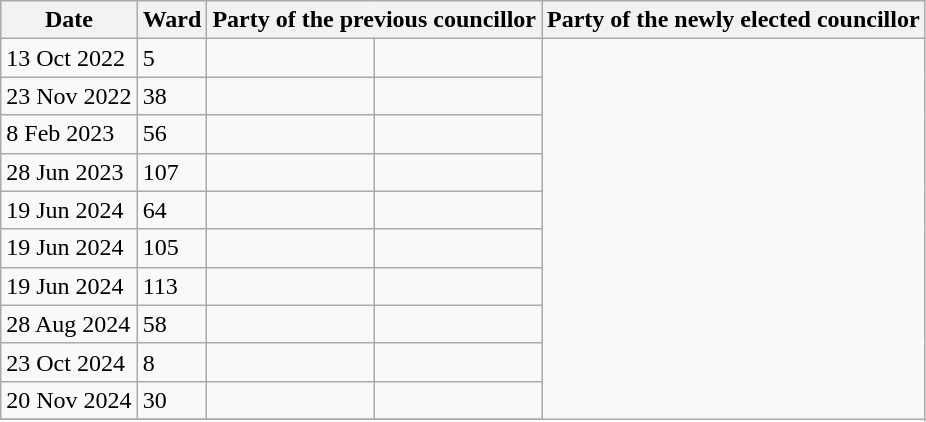<table class="wikitable">
<tr>
<th>Date</th>
<th>Ward</th>
<th colspan=2>Party of the previous councillor</th>
<th colspan=2>Party of the newly elected councillor</th>
</tr>
<tr>
<td>13 Oct 2022</td>
<td>5</td>
<td></td>
<td></td>
</tr>
<tr>
<td>23 Nov 2022</td>
<td>38</td>
<td></td>
<td></td>
</tr>
<tr>
<td>8 Feb 2023</td>
<td>56</td>
<td></td>
<td></td>
</tr>
<tr>
<td>28 Jun 2023</td>
<td>107</td>
<td></td>
<td></td>
</tr>
<tr>
<td>19 Jun 2024</td>
<td>64</td>
<td></td>
<td></td>
</tr>
<tr>
<td>19 Jun 2024</td>
<td>105</td>
<td></td>
<td></td>
</tr>
<tr>
<td>19 Jun 2024</td>
<td>113</td>
<td></td>
<td></td>
</tr>
<tr>
<td>28 Aug 2024</td>
<td>58</td>
<td></td>
<td></td>
</tr>
<tr>
<td>23 Oct 2024</td>
<td>8</td>
<td></td>
<td></td>
</tr>
<tr>
<td>20 Nov 2024</td>
<td>30</td>
<td></td>
<td></td>
</tr>
<tr>
</tr>
</table>
